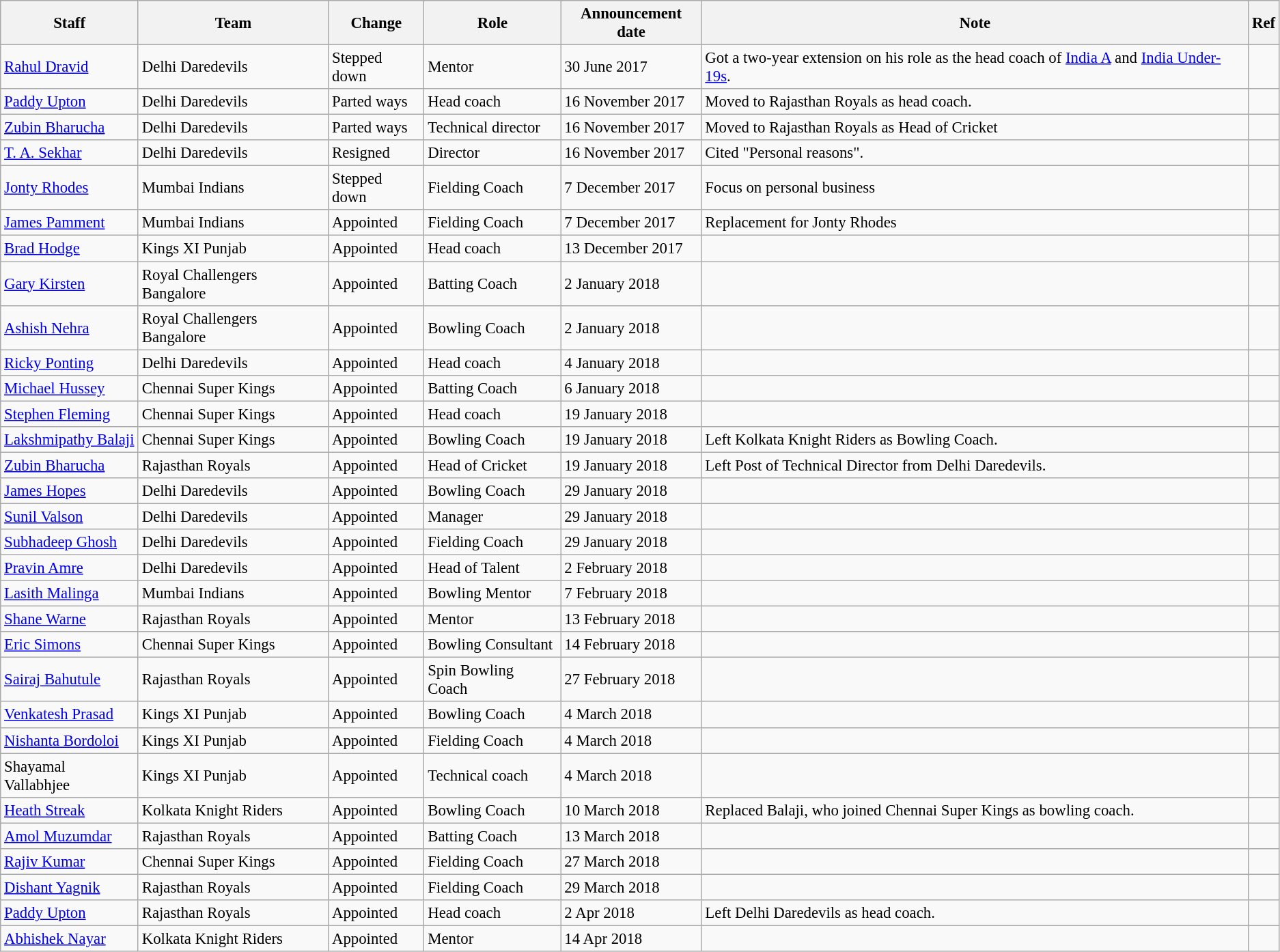<table class="wikitable collapsible sortable" style="font-size:95%">
<tr>
<th>Staff</th>
<th>Team</th>
<th>Change</th>
<th>Role</th>
<th>Announcement date</th>
<th>Note</th>
<th>Ref</th>
</tr>
<tr>
<td> <a href='#'>Rahul Dravid</a></td>
<td>Delhi Daredevils</td>
<td>Stepped down</td>
<td>Mentor</td>
<td>30 June 2017</td>
<td>Got a two-year extension on his role as the head coach of <a href='#'>India A</a> and <a href='#'>India Under-19s</a>.</td>
<td></td>
</tr>
<tr>
<td> <a href='#'>Paddy Upton</a></td>
<td>Delhi Daredevils</td>
<td>Parted ways</td>
<td>Head coach</td>
<td>16 November 2017</td>
<td>Moved to Rajasthan Royals as head coach.</td>
<td></td>
</tr>
<tr>
<td> <a href='#'>Zubin Bharucha</a></td>
<td>Delhi Daredevils</td>
<td>Parted ways</td>
<td>Technical director</td>
<td>16 November 2017</td>
<td>Moved to Rajasthan Royals as Head of Cricket</td>
<td></td>
</tr>
<tr>
<td> <a href='#'>T. A. Sekhar</a></td>
<td>Delhi Daredevils</td>
<td>Resigned</td>
<td>Director</td>
<td>16 November 2017</td>
<td>Cited "Personal reasons".</td>
<td></td>
</tr>
<tr>
<td> <a href='#'>Jonty Rhodes</a></td>
<td>Mumbai Indians</td>
<td>Stepped down</td>
<td>Fielding Coach</td>
<td>7 December 2017</td>
<td>Focus on personal business</td>
<td></td>
</tr>
<tr>
<td> <a href='#'>James Pamment</a></td>
<td>Mumbai Indians</td>
<td>Appointed</td>
<td>Fielding Coach</td>
<td>7 December 2017</td>
<td>Replacement for Jonty Rhodes</td>
<td></td>
</tr>
<tr>
<td> <a href='#'>Brad Hodge</a></td>
<td>Kings XI Punjab</td>
<td>Appointed</td>
<td>Head coach</td>
<td>13 December 2017</td>
<td></td>
<td></td>
</tr>
<tr>
<td> <a href='#'>Gary Kirsten</a></td>
<td>Royal Challengers Bangalore</td>
<td>Appointed</td>
<td>Batting Coach</td>
<td>2 January 2018</td>
<td></td>
<td></td>
</tr>
<tr>
<td> <a href='#'>Ashish Nehra</a></td>
<td>Royal Challengers Bangalore</td>
<td>Appointed</td>
<td>Bowling Coach</td>
<td>2 January 2018</td>
<td></td>
<td></td>
</tr>
<tr>
<td> <a href='#'>Ricky Ponting</a></td>
<td>Delhi Daredevils</td>
<td>Appointed</td>
<td>Head coach</td>
<td>4 January 2018</td>
<td></td>
<td></td>
</tr>
<tr>
<td> <a href='#'>Michael Hussey</a></td>
<td>Chennai Super Kings</td>
<td>Appointed</td>
<td>Batting Coach</td>
<td>6 January 2018</td>
<td></td>
<td></td>
</tr>
<tr>
<td> <a href='#'>Stephen Fleming</a></td>
<td>Chennai Super Kings</td>
<td>Appointed</td>
<td>Head coach</td>
<td>19 January 2018</td>
<td></td>
<td></td>
</tr>
<tr>
<td> <a href='#'>Lakshmipathy Balaji</a></td>
<td>Chennai Super Kings</td>
<td>Appointed</td>
<td>Bowling Coach</td>
<td>19 January 2018</td>
<td>Left Kolkata Knight Riders as Bowling Coach.</td>
<td></td>
</tr>
<tr>
<td> <a href='#'>Zubin Bharucha</a></td>
<td>Rajasthan Royals</td>
<td>Appointed</td>
<td>Head of Cricket</td>
<td>19 January 2018</td>
<td>Left Post of Technical Director from Delhi Daredevils.</td>
<td></td>
</tr>
<tr>
<td> <a href='#'>James Hopes</a></td>
<td>Delhi Daredevils</td>
<td>Appointed</td>
<td>Bowling Coach</td>
<td>29 January 2018</td>
<td></td>
<td></td>
</tr>
<tr>
<td> <a href='#'>Sunil Valson</a></td>
<td>Delhi Daredevils</td>
<td>Appointed</td>
<td>Manager</td>
<td>29 January 2018</td>
<td></td>
<td></td>
</tr>
<tr>
<td> <a href='#'>Subhadeep Ghosh</a></td>
<td>Delhi Daredevils</td>
<td>Appointed</td>
<td>Fielding Coach</td>
<td>29 January 2018</td>
<td></td>
<td></td>
</tr>
<tr>
<td> <a href='#'>Pravin Amre</a></td>
<td>Delhi Daredevils</td>
<td>Appointed</td>
<td>Head of Talent</td>
<td>2 February 2018</td>
<td></td>
<td></td>
</tr>
<tr>
<td> <a href='#'>Lasith Malinga</a></td>
<td>Mumbai Indians</td>
<td>Appointed</td>
<td>Bowling Mentor</td>
<td>7 February 2018</td>
<td></td>
<td></td>
</tr>
<tr>
<td> <a href='#'>Shane Warne</a></td>
<td>Rajasthan Royals</td>
<td>Appointed</td>
<td>Mentor</td>
<td>13 February 2018</td>
<td></td>
<td></td>
</tr>
<tr>
<td> <a href='#'>Eric Simons</a></td>
<td>Chennai Super Kings</td>
<td>Appointed</td>
<td>Bowling Consultant</td>
<td>14 February 2018</td>
<td></td>
<td></td>
</tr>
<tr>
<td> <a href='#'>Sairaj Bahutule</a></td>
<td>Rajasthan Royals</td>
<td>Appointed</td>
<td>Spin Bowling Coach</td>
<td>27 February 2018</td>
<td></td>
<td></td>
</tr>
<tr>
<td> <a href='#'>Venkatesh Prasad</a></td>
<td>Kings XI Punjab</td>
<td>Appointed</td>
<td>Bowling Coach</td>
<td>4 March 2018</td>
<td></td>
<td></td>
</tr>
<tr>
<td> <a href='#'>Nishanta Bordoloi</a></td>
<td>Kings XI Punjab</td>
<td>Appointed</td>
<td>Fielding Coach</td>
<td>4 March 2018</td>
<td></td>
<td></td>
</tr>
<tr>
<td> Shayamal Vallabhjee</td>
<td>Kings XI Punjab</td>
<td>Appointed</td>
<td>Technical coach</td>
<td>4 March 2018</td>
<td></td>
<td></td>
</tr>
<tr>
<td> <a href='#'>Heath Streak</a></td>
<td>Kolkata Knight Riders</td>
<td>Appointed</td>
<td>Bowling Coach</td>
<td>10 March 2018</td>
<td>Replaced Balaji, who joined Chennai Super Kings as bowling coach.</td>
<td></td>
</tr>
<tr>
<td> <a href='#'>Amol Muzumdar</a></td>
<td>Rajasthan Royals</td>
<td>Appointed</td>
<td>Batting Coach</td>
<td>13 March 2018</td>
<td></td>
<td></td>
</tr>
<tr>
<td> <a href='#'>Rajiv Kumar</a></td>
<td>Chennai Super Kings</td>
<td>Appointed</td>
<td>Fielding Coach</td>
<td>27 March 2018</td>
<td></td>
<td></td>
</tr>
<tr>
<td> <a href='#'>Dishant Yagnik</a></td>
<td>Rajasthan Royals</td>
<td>Appointed</td>
<td>Fielding Coach</td>
<td>29 March 2018</td>
<td></td>
<td></td>
</tr>
<tr>
<td> <a href='#'>Paddy Upton</a></td>
<td>Rajasthan Royals</td>
<td>Appointed</td>
<td>Head coach</td>
<td>2 Apr 2018</td>
<td>Left Delhi Daredevils as head coach.</td>
<td></td>
</tr>
<tr>
<td> <a href='#'>Abhishek Nayar</a></td>
<td>Kolkata Knight Riders</td>
<td>Appointed</td>
<td>Mentor</td>
<td>14 Apr 2018</td>
<td></td>
<td></td>
</tr>
</table>
